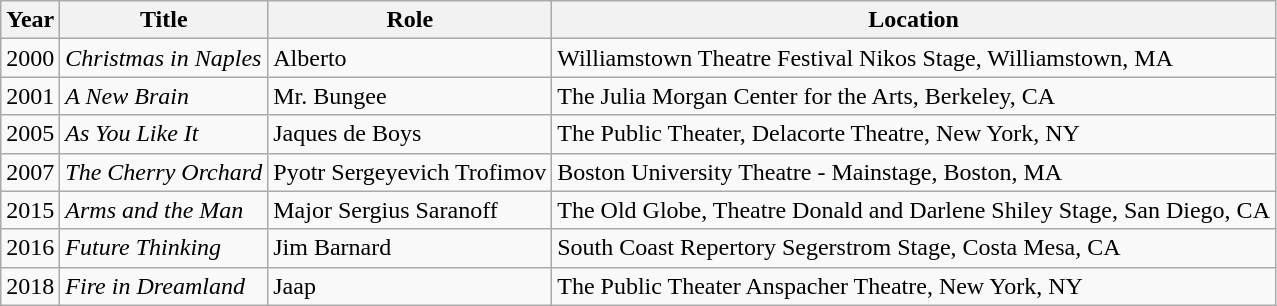<table class="wikitable">
<tr>
<th>Year</th>
<th>Title</th>
<th>Role</th>
<th>Location</th>
</tr>
<tr>
<td>2000</td>
<td><em>Christmas in Naples</em></td>
<td>Alberto</td>
<td>Williamstown Theatre Festival Nikos Stage, Williamstown, MA</td>
</tr>
<tr>
<td>2001</td>
<td><em>A New Brain</em></td>
<td>Mr. Bungee</td>
<td>The Julia Morgan Center for the Arts, Berkeley, CA</td>
</tr>
<tr>
<td>2005</td>
<td><em>As You Like It</em></td>
<td>Jaques de Boys</td>
<td>The Public Theater, Delacorte Theatre, New York, NY</td>
</tr>
<tr>
<td>2007</td>
<td><em>The Cherry Orchard</em></td>
<td>Pyotr Sergeyevich Trofimov</td>
<td>Boston University Theatre - Mainstage, Boston, MA</td>
</tr>
<tr>
<td>2015</td>
<td><em>Arms and the Man</em></td>
<td>Major Sergius Saranoff</td>
<td>The Old Globe, Theatre Donald and Darlene Shiley Stage, San Diego, CA</td>
</tr>
<tr>
<td>2016</td>
<td><em>Future Thinking</em></td>
<td>Jim Barnard</td>
<td>South Coast Repertory Segerstrom Stage, Costa Mesa, CA</td>
</tr>
<tr>
<td>2018</td>
<td><em>Fire in Dreamland</em></td>
<td>Jaap</td>
<td>The Public Theater Anspacher Theatre, New York, NY</td>
</tr>
</table>
